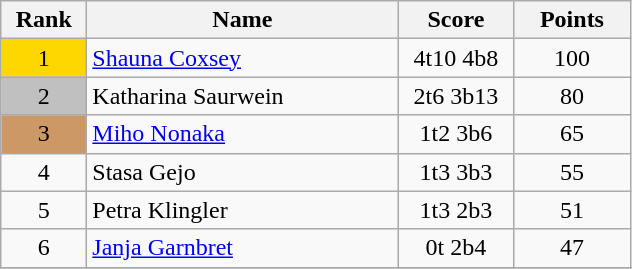<table class="wikitable">
<tr>
<th width = "50">Rank</th>
<th width = "200">Name</th>
<th width = "70">Score</th>
<th width = "70">Points</th>
</tr>
<tr>
<td align="center" style="background: gold">1</td>
<td> <a href='#'>Shauna Coxsey</a></td>
<td align="center">4t10 4b8</td>
<td align="center">100</td>
</tr>
<tr>
<td align="center" style="background: silver">2</td>
<td> Katharina Saurwein</td>
<td align="center">2t6 3b13</td>
<td align="center">80</td>
</tr>
<tr>
<td align="center" style="background: #cc9966">3</td>
<td> <a href='#'>Miho Nonaka</a></td>
<td align="center">1t2 3b6</td>
<td align="center">65</td>
</tr>
<tr>
<td align="center">4</td>
<td> Stasa Gejo</td>
<td align="center">1t3 3b3</td>
<td align="center">55</td>
</tr>
<tr>
<td align="center">5</td>
<td> Petra Klingler</td>
<td align="center">1t3 2b3</td>
<td align="center">51</td>
</tr>
<tr>
<td align="center">6</td>
<td> <a href='#'>Janja Garnbret</a></td>
<td align="center">0t 2b4</td>
<td align="center">47</td>
</tr>
<tr>
</tr>
</table>
